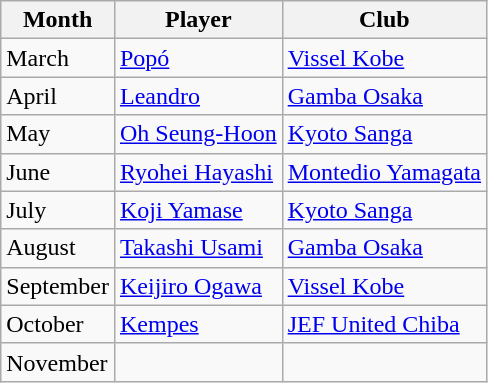<table class="wikitable">
<tr>
<th>Month</th>
<th>Player</th>
<th>Club</th>
</tr>
<tr>
<td>March</td>
<td> <a href='#'>Popó</a></td>
<td><a href='#'>Vissel Kobe</a></td>
</tr>
<tr>
<td>April</td>
<td> <a href='#'>Leandro</a></td>
<td><a href='#'>Gamba Osaka</a></td>
</tr>
<tr>
<td>May</td>
<td> <a href='#'>Oh Seung-Hoon</a></td>
<td><a href='#'>Kyoto Sanga</a></td>
</tr>
<tr>
<td>June</td>
<td> <a href='#'>Ryohei Hayashi</a></td>
<td><a href='#'>Montedio Yamagata</a></td>
</tr>
<tr>
<td>July</td>
<td> <a href='#'>Koji Yamase</a></td>
<td><a href='#'>Kyoto Sanga</a></td>
</tr>
<tr>
<td>August</td>
<td> <a href='#'>Takashi Usami</a></td>
<td><a href='#'>Gamba Osaka</a></td>
</tr>
<tr>
<td>September</td>
<td> <a href='#'>Keijiro Ogawa</a></td>
<td><a href='#'>Vissel Kobe</a></td>
</tr>
<tr>
<td>October</td>
<td> <a href='#'>Kempes</a></td>
<td><a href='#'>JEF United Chiba</a></td>
</tr>
<tr>
<td>November</td>
<td></td>
<td></td>
</tr>
</table>
